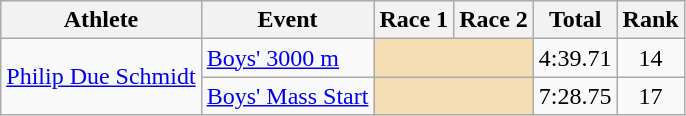<table class="wikitable">
<tr>
<th>Athlete</th>
<th>Event</th>
<th>Race 1</th>
<th>Race 2</th>
<th>Total</th>
<th>Rank</th>
</tr>
<tr>
<td rowspan=2><a href='#'>Philip Due Schmidt</a></td>
<td><a href='#'>Boys' 3000 m</a></td>
<td colspan=2 bgcolor="wheat"></td>
<td align="center">4:39.71</td>
<td align="center">14</td>
</tr>
<tr>
<td><a href='#'>Boys' Mass Start</a></td>
<td colspan=2 bgcolor="wheat"></td>
<td align="center">7:28.75</td>
<td align="center">17</td>
</tr>
</table>
